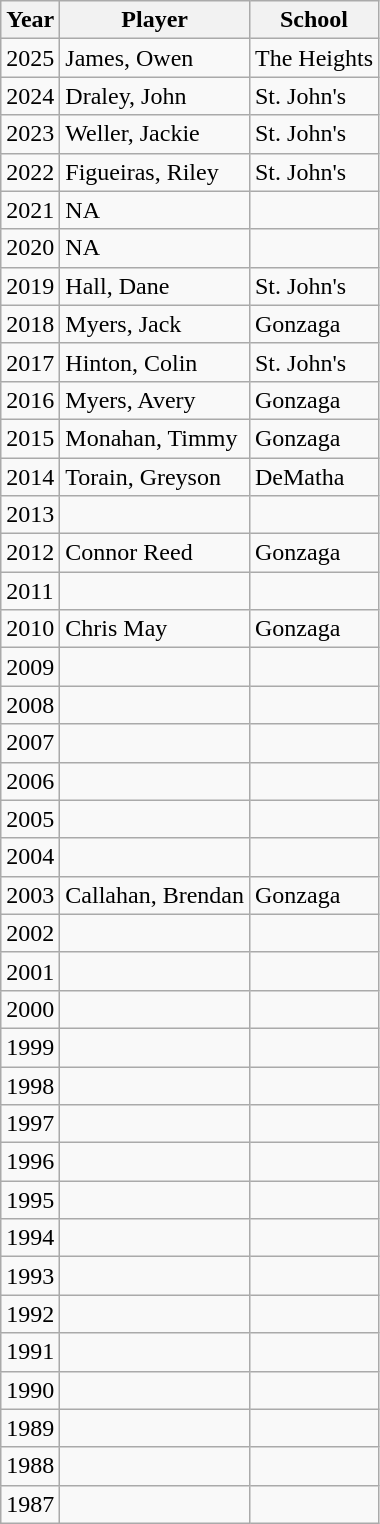<table class="wikitable">
<tr>
<th>Year</th>
<th>Player</th>
<th>School</th>
</tr>
<tr>
<td>2025</td>
<td>James, Owen</td>
<td>The Heights</td>
</tr>
<tr>
<td>2024</td>
<td>Draley, John</td>
<td>St. John's</td>
</tr>
<tr>
<td>2023</td>
<td>Weller, Jackie</td>
<td>St. John's</td>
</tr>
<tr>
<td>2022</td>
<td>Figueiras, Riley</td>
<td>St. John's</td>
</tr>
<tr>
<td>2021</td>
<td>NA</td>
<td></td>
</tr>
<tr>
<td>2020</td>
<td>NA</td>
<td></td>
</tr>
<tr>
<td>2019</td>
<td>Hall, Dane</td>
<td>St. John's</td>
</tr>
<tr>
<td>2018</td>
<td>Myers, Jack</td>
<td>Gonzaga</td>
</tr>
<tr>
<td>2017</td>
<td>Hinton, Colin</td>
<td>St. John's</td>
</tr>
<tr>
<td>2016</td>
<td>Myers, Avery</td>
<td>Gonzaga</td>
</tr>
<tr>
<td>2015</td>
<td>Monahan, Timmy</td>
<td>Gonzaga</td>
</tr>
<tr>
<td>2014</td>
<td>Torain, Greyson</td>
<td>DeMatha</td>
</tr>
<tr>
<td>2013</td>
<td></td>
<td></td>
</tr>
<tr>
<td>2012</td>
<td>Connor Reed</td>
<td>Gonzaga</td>
</tr>
<tr>
<td>2011</td>
<td></td>
<td></td>
</tr>
<tr>
<td>2010</td>
<td>Chris May</td>
<td>Gonzaga</td>
</tr>
<tr>
<td>2009</td>
<td></td>
<td></td>
</tr>
<tr>
<td>2008</td>
<td></td>
<td></td>
</tr>
<tr>
<td>2007</td>
<td></td>
<td></td>
</tr>
<tr>
<td>2006</td>
<td></td>
<td></td>
</tr>
<tr>
<td>2005</td>
<td></td>
<td></td>
</tr>
<tr>
<td>2004</td>
<td></td>
<td></td>
</tr>
<tr>
<td>2003</td>
<td>Callahan, Brendan</td>
<td>Gonzaga</td>
</tr>
<tr>
<td>2002</td>
<td></td>
<td></td>
</tr>
<tr>
<td>2001</td>
<td></td>
<td></td>
</tr>
<tr>
<td>2000</td>
<td></td>
<td></td>
</tr>
<tr>
<td>1999</td>
<td></td>
<td></td>
</tr>
<tr>
<td>1998</td>
<td></td>
<td></td>
</tr>
<tr>
<td>1997</td>
<td></td>
<td></td>
</tr>
<tr>
<td>1996</td>
<td></td>
<td></td>
</tr>
<tr>
<td>1995</td>
<td></td>
<td></td>
</tr>
<tr>
<td>1994</td>
<td></td>
<td></td>
</tr>
<tr>
<td>1993</td>
<td></td>
<td></td>
</tr>
<tr>
<td>1992</td>
<td></td>
<td></td>
</tr>
<tr>
<td>1991</td>
<td></td>
<td></td>
</tr>
<tr>
<td>1990</td>
<td></td>
<td></td>
</tr>
<tr>
<td>1989</td>
<td></td>
<td></td>
</tr>
<tr>
<td>1988</td>
<td></td>
<td></td>
</tr>
<tr>
<td>1987</td>
<td></td>
<td></td>
</tr>
</table>
